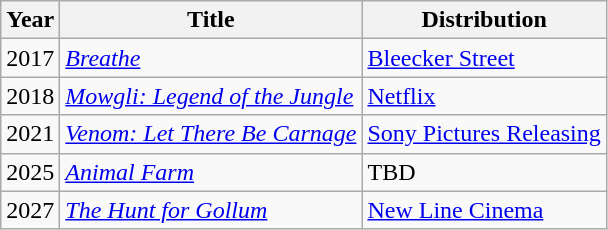<table class="wikitable">
<tr>
<th>Year</th>
<th>Title</th>
<th>Distribution</th>
</tr>
<tr>
<td>2017</td>
<td><em><a href='#'>Breathe</a></em></td>
<td><a href='#'>Bleecker Street</a></td>
</tr>
<tr>
<td>2018</td>
<td><em><a href='#'>Mowgli: Legend of the Jungle</a></em></td>
<td><a href='#'>Netflix</a></td>
</tr>
<tr>
<td>2021</td>
<td><em><a href='#'>Venom: Let There Be Carnage</a></em></td>
<td><a href='#'>Sony Pictures Releasing</a></td>
</tr>
<tr>
<td>2025</td>
<td><em><a href='#'>Animal Farm</a></em></td>
<td>TBD</td>
</tr>
<tr>
<td>2027</td>
<td><em><a href='#'>The Hunt for Gollum</a></em></td>
<td><a href='#'>New Line Cinema</a></td>
</tr>
</table>
